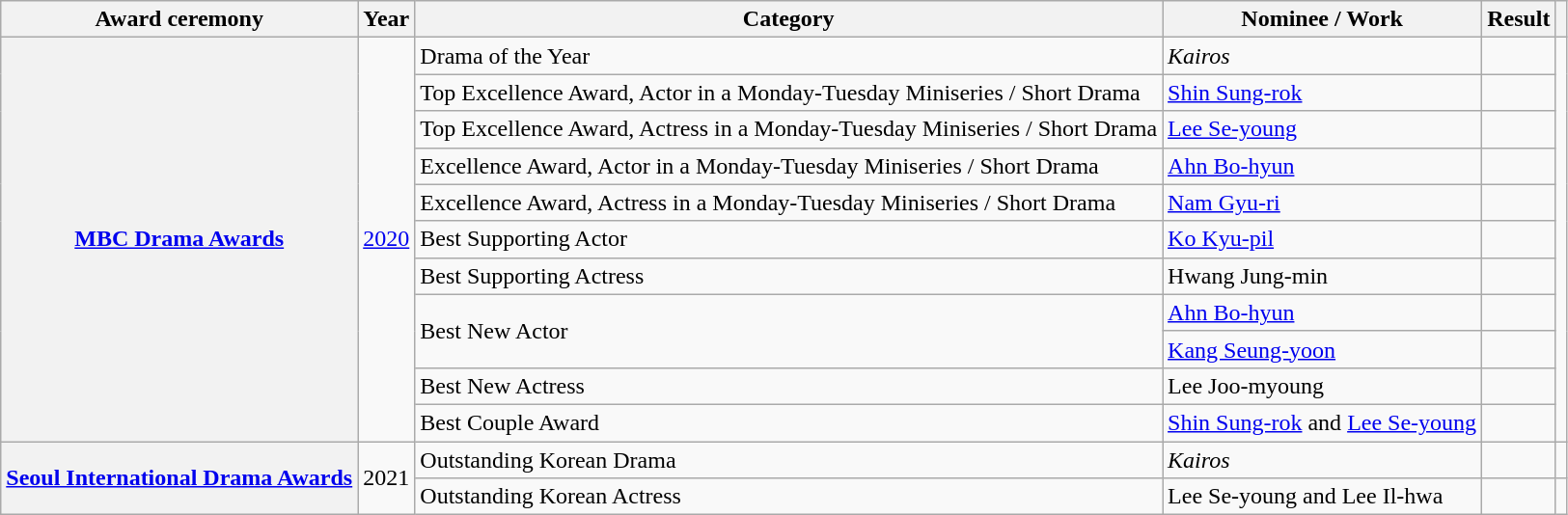<table class="wikitable plainrowheaders sortable">
<tr>
<th scope="col">Award ceremony</th>
<th scope="col">Year</th>
<th scope="col">Category</th>
<th scope="col">Nominee / Work</th>
<th scope="col">Result</th>
<th scope="col" class="unsortable"></th>
</tr>
<tr>
<th scope="row" rowspan="11"><a href='#'>MBC Drama Awards</a></th>
<td rowspan="11" style="text-align:center"><a href='#'>2020</a></td>
<td>Drama of the Year</td>
<td><em>Kairos</em></td>
<td></td>
<td rowspan="11" style="text-align:center"></td>
</tr>
<tr>
<td>Top Excellence Award, Actor in a Monday-Tuesday Miniseries / Short Drama</td>
<td><a href='#'>Shin Sung-rok</a></td>
<td></td>
</tr>
<tr>
<td>Top Excellence Award, Actress in a Monday-Tuesday Miniseries / Short Drama</td>
<td><a href='#'>Lee Se-young</a></td>
<td></td>
</tr>
<tr>
<td>Excellence Award, Actor in a Monday-Tuesday Miniseries / Short Drama</td>
<td><a href='#'>Ahn Bo-hyun</a></td>
<td></td>
</tr>
<tr>
<td>Excellence Award, Actress in a Monday-Tuesday Miniseries / Short Drama</td>
<td><a href='#'>Nam Gyu-ri</a></td>
<td></td>
</tr>
<tr>
<td>Best Supporting Actor</td>
<td><a href='#'>Ko Kyu-pil</a></td>
<td></td>
</tr>
<tr>
<td>Best Supporting Actress</td>
<td>Hwang Jung-min</td>
<td></td>
</tr>
<tr>
<td rowspan="2">Best New Actor</td>
<td><a href='#'>Ahn Bo-hyun</a></td>
<td></td>
</tr>
<tr>
<td><a href='#'>Kang Seung-yoon</a></td>
<td></td>
</tr>
<tr>
<td>Best New Actress</td>
<td>Lee Joo-myoung</td>
<td></td>
</tr>
<tr>
<td>Best Couple Award</td>
<td><a href='#'>Shin Sung-rok</a> and <a href='#'>Lee Se-young</a></td>
<td></td>
</tr>
<tr>
<th scope="row" rowspan="2"><a href='#'>Seoul International Drama Awards</a></th>
<td rowspan="2" style="text-align:center">2021</td>
<td>Outstanding Korean Drama</td>
<td><em>Kairos</em></td>
<td></td>
<td style="text-align:center"><br></td>
</tr>
<tr>
<td>Outstanding Korean Actress</td>
<td>Lee Se-young and Lee Il-hwa</td>
<td></td>
<td style="text-align:center"></td>
</tr>
</table>
